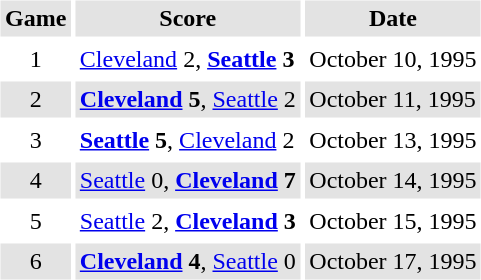<table border="0" cellspacing="3" cellpadding="3">
<tr style="background: #e3e3e3;">
<th>Game</th>
<th>Score</th>
<th>Date</th>
</tr>
<tr>
<td align=center>1</td>
<td><a href='#'>Cleveland</a> 2, <strong><a href='#'>Seattle</a> 3</strong></td>
<td>October 10, 1995</td>
</tr>
<tr style="background: #e3e3e3;">
<td align=center>2</td>
<td><strong><a href='#'>Cleveland</a> 5</strong>, <a href='#'>Seattle</a> 2</td>
<td>October 11, 1995</td>
</tr>
<tr>
<td align=center>3</td>
<td><strong><a href='#'>Seattle</a> 5</strong>, <a href='#'>Cleveland</a> 2</td>
<td>October 13, 1995</td>
</tr>
<tr style="background: #e3e3e3;">
<td align=center>4</td>
<td><a href='#'>Seattle</a> 0, <strong><a href='#'>Cleveland</a> 7</strong></td>
<td>October 14, 1995</td>
</tr>
<tr>
<td align=center>5</td>
<td><a href='#'>Seattle</a> 2, <strong><a href='#'>Cleveland</a> 3</strong></td>
<td>October 15, 1995</td>
</tr>
<tr style="background: #e3e3e3;">
<td align=center>6</td>
<td><strong><a href='#'>Cleveland</a> 4</strong>, <a href='#'>Seattle</a> 0</td>
<td>October 17, 1995</td>
</tr>
<tr>
</tr>
</table>
